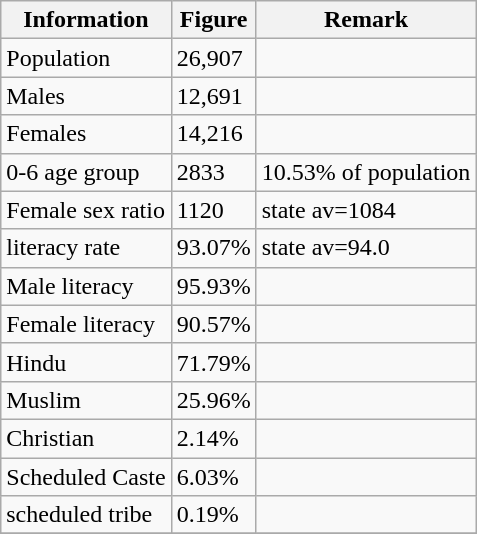<table class="wikitable">
<tr>
<th>Information</th>
<th>Figure</th>
<th>Remark</th>
</tr>
<tr>
<td>Population</td>
<td>26,907</td>
<td></td>
</tr>
<tr>
<td>Males</td>
<td>12,691</td>
<td></td>
</tr>
<tr>
<td>Females</td>
<td>14,216</td>
<td></td>
</tr>
<tr>
<td>0-6 age group</td>
<td>2833</td>
<td>10.53% of  population</td>
</tr>
<tr>
<td>Female sex    ratio</td>
<td>1120</td>
<td>state av=1084</td>
</tr>
<tr>
<td>literacy rate</td>
<td>93.07%</td>
<td>state av=94.0</td>
</tr>
<tr>
<td>Male literacy</td>
<td>95.93%</td>
<td></td>
</tr>
<tr>
<td>Female literacy</td>
<td>90.57%</td>
<td></td>
</tr>
<tr>
<td>Hindu</td>
<td>71.79%</td>
<td></td>
</tr>
<tr>
<td>Muslim</td>
<td>25.96%</td>
<td></td>
</tr>
<tr>
<td>Christian</td>
<td>2.14%</td>
<td></td>
</tr>
<tr>
<td>Scheduled Caste</td>
<td>6.03%</td>
<td></td>
</tr>
<tr>
<td>scheduled tribe</td>
<td>0.19%</td>
<td></td>
</tr>
<tr>
</tr>
</table>
